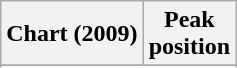<table class="wikitable plainrowheaders">
<tr>
<th scope="col">Chart (2009)</th>
<th scope="col">Peak<br>position</th>
</tr>
<tr>
</tr>
<tr>
</tr>
<tr>
</tr>
</table>
